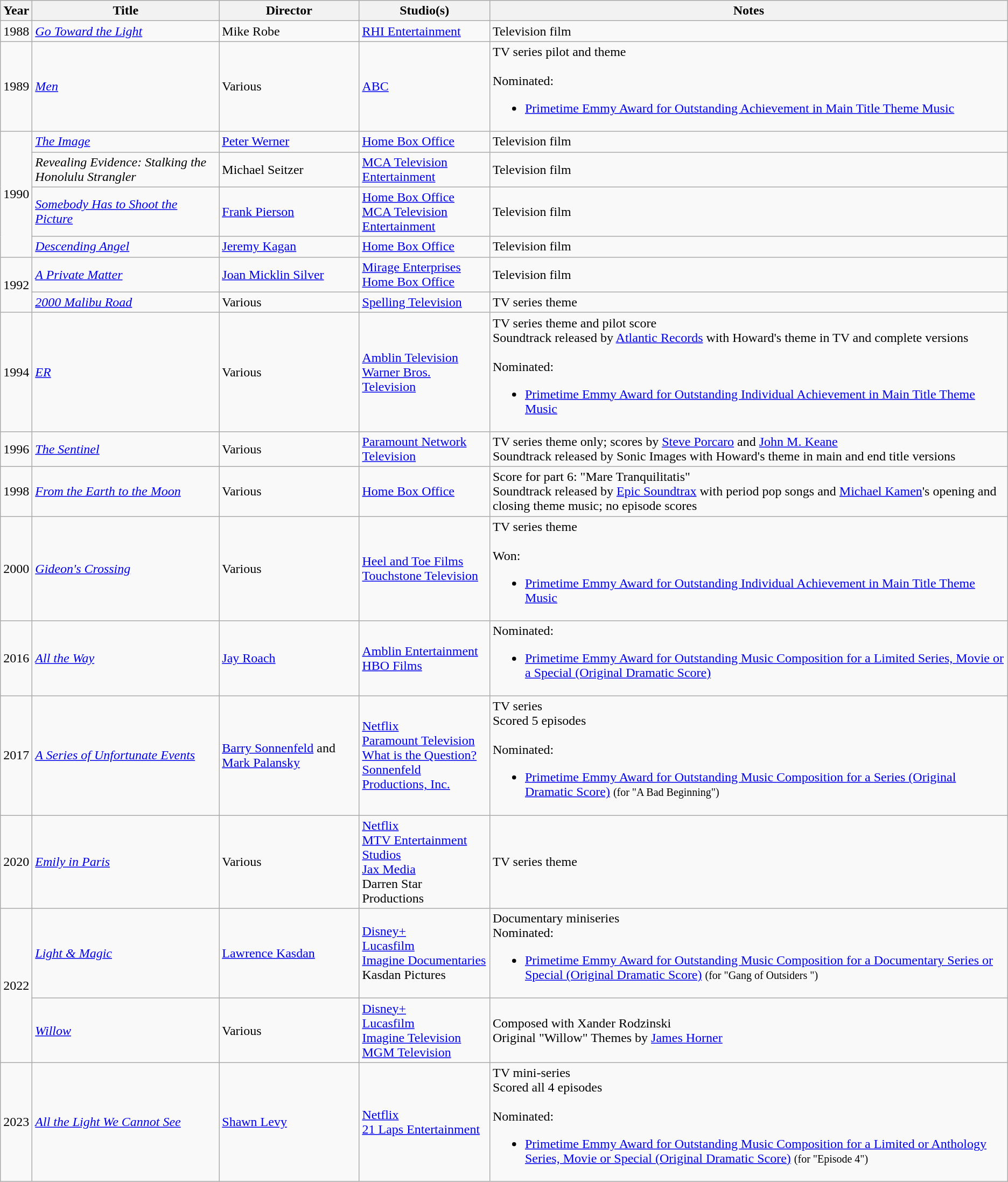<table class="wikitable">
<tr>
<th>Year</th>
<th>Title</th>
<th>Director</th>
<th>Studio(s)</th>
<th>Notes</th>
</tr>
<tr>
<td>1988</td>
<td><em><a href='#'>Go Toward the Light</a></em></td>
<td>Mike Robe</td>
<td><a href='#'>RHI Entertainment</a></td>
<td>Television film</td>
</tr>
<tr>
<td>1989</td>
<td><em><a href='#'>Men</a></em></td>
<td>Various</td>
<td><a href='#'>ABC</a></td>
<td>TV series pilot and theme<br><br>Nominated:<ul><li><a href='#'>Primetime Emmy Award for Outstanding Achievement in Main Title Theme Music</a></li></ul></td>
</tr>
<tr>
<td rowspan="4">1990</td>
<td><em><a href='#'>The Image</a></em></td>
<td><a href='#'>Peter Werner</a></td>
<td><a href='#'>Home Box Office</a></td>
<td>Television film</td>
</tr>
<tr>
<td><em>Revealing Evidence: Stalking the Honolulu Strangler</em></td>
<td>Michael Seitzer</td>
<td><a href='#'>MCA Television Entertainment</a></td>
<td>Television film</td>
</tr>
<tr>
<td><em><a href='#'>Somebody Has to Shoot the Picture</a></em></td>
<td><a href='#'>Frank Pierson</a></td>
<td><a href='#'>Home Box Office</a><br><a href='#'>MCA Television Entertainment</a></td>
<td>Television film</td>
</tr>
<tr>
<td><em><a href='#'>Descending Angel</a></em></td>
<td><a href='#'>Jeremy Kagan</a></td>
<td><a href='#'>Home Box Office</a></td>
<td>Television film</td>
</tr>
<tr>
<td rowspan="2">1992</td>
<td><em><a href='#'>A Private Matter</a></em></td>
<td><a href='#'>Joan Micklin Silver</a></td>
<td><a href='#'>Mirage Enterprises</a><br><a href='#'>Home Box Office</a></td>
<td>Television film</td>
</tr>
<tr>
<td><em><a href='#'>2000 Malibu Road</a></em></td>
<td>Various</td>
<td><a href='#'>Spelling Television</a></td>
<td>TV series theme</td>
</tr>
<tr>
<td>1994</td>
<td><em><a href='#'>ER</a></em></td>
<td>Various</td>
<td><a href='#'>Amblin Television</a><br><a href='#'>Warner Bros. Television</a></td>
<td>TV series theme and pilot score<br>Soundtrack released by <a href='#'>Atlantic Records</a> with Howard's theme in TV and complete versions<br><br>Nominated:<ul><li><a href='#'>Primetime Emmy Award for Outstanding Individual Achievement in Main Title Theme Music</a></li></ul></td>
</tr>
<tr>
<td>1996</td>
<td><em><a href='#'>The Sentinel</a></em></td>
<td>Various</td>
<td><a href='#'>Paramount Network Television</a></td>
<td>TV series theme only; scores by <a href='#'>Steve Porcaro</a> and <a href='#'>John M. Keane</a><br>Soundtrack released by Sonic Images with Howard's theme in main and end title versions</td>
</tr>
<tr>
<td>1998</td>
<td><em><a href='#'>From the Earth to the Moon</a></em></td>
<td>Various</td>
<td><a href='#'>Home Box Office</a></td>
<td>Score for part 6: "Mare Tranquilitatis"<br>Soundtrack released by <a href='#'>Epic Soundtrax</a> with period pop songs and <a href='#'>Michael Kamen</a>'s opening and closing theme music; no episode scores</td>
</tr>
<tr>
<td>2000</td>
<td><em><a href='#'>Gideon's Crossing</a></em></td>
<td>Various</td>
<td><a href='#'>Heel and Toe Films</a><br><a href='#'>Touchstone Television</a></td>
<td>TV series theme<br><br>Won:<ul><li><a href='#'>Primetime Emmy Award for Outstanding Individual Achievement in Main Title Theme Music</a></li></ul></td>
</tr>
<tr>
<td>2016</td>
<td><em><a href='#'>All the Way</a></em></td>
<td><a href='#'>Jay Roach</a></td>
<td><a href='#'>Amblin Entertainment</a><br><a href='#'>HBO Films</a></td>
<td>Nominated:<br><ul><li><a href='#'>Primetime Emmy Award for Outstanding Music Composition for a Limited Series, Movie or a Special (Original Dramatic Score)</a></li></ul></td>
</tr>
<tr>
<td>2017</td>
<td><em><a href='#'>A Series of Unfortunate Events</a></em></td>
<td><a href='#'>Barry Sonnenfeld</a> and <a href='#'>Mark Palansky</a></td>
<td><a href='#'>Netflix</a><br><a href='#'>Paramount Television</a><br><a href='#'>What is the Question?</a><br><a href='#'>Sonnenfeld Productions, Inc.</a></td>
<td>TV series<br>Scored 5 episodes<br><br>Nominated:<ul><li><a href='#'>Primetime Emmy Award for Outstanding Music Composition for a Series (Original Dramatic Score)</a> <small>(for "A Bad Beginning")</small></li></ul></td>
</tr>
<tr>
<td>2020</td>
<td><em><a href='#'>Emily in Paris</a></em></td>
<td>Various</td>
<td><a href='#'>Netflix</a><br><a href='#'>MTV Entertainment Studios</a><br><a href='#'>Jax Media</a><br>Darren Star Productions</td>
<td>TV series theme</td>
</tr>
<tr>
<td rowspan="2">2022</td>
<td><em><a href='#'>Light & Magic</a></em></td>
<td><a href='#'>Lawrence Kasdan</a></td>
<td><a href='#'>Disney+</a><br><a href='#'>Lucasfilm</a><br><a href='#'>Imagine Documentaries</a><br>Kasdan Pictures</td>
<td>Documentary miniseries<br>Nominated:<ul><li><a href='#'>Primetime Emmy Award for Outstanding Music Composition for a Documentary Series or Special (Original Dramatic Score)</a> <small>(for "Gang of Outsiders ")</small></li></ul></td>
</tr>
<tr>
<td><em><a href='#'>Willow</a></em></td>
<td>Various</td>
<td><a href='#'>Disney+</a><br><a href='#'>Lucasfilm</a><br><a href='#'>Imagine Television</a><br><a href='#'>MGM Television</a></td>
<td>Composed with Xander Rodzinski<br>Original "Willow" Themes by <a href='#'>James Horner</a></td>
</tr>
<tr>
<td>2023</td>
<td><em><a href='#'>All the Light We Cannot See</a></em></td>
<td><a href='#'>Shawn Levy</a></td>
<td><a href='#'>Netflix</a><br><a href='#'>21 Laps Entertainment</a></td>
<td>TV mini-series <br>Scored all 4 episodes<br><br>Nominated:<ul><li><a href='#'>Primetime Emmy Award for Outstanding Music Composition for a Limited or Anthology Series, Movie or Special (Original Dramatic Score)</a> <small>(for "Episode 4")</small></li></ul></td>
</tr>
</table>
